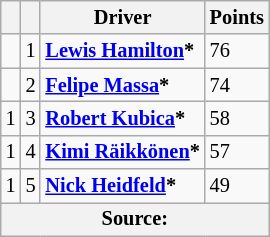<table class="wikitable" style="font-size: 85%;">
<tr>
<th></th>
<th></th>
<th>Driver</th>
<th>Points</th>
</tr>
<tr>
<td></td>
<td align="center">1</td>
<td> <strong><a href='#'>Lewis Hamilton</a>*</strong></td>
<td>76</td>
</tr>
<tr>
<td></td>
<td align="center">2</td>
<td> <strong><a href='#'>Felipe Massa</a>*</strong></td>
<td>74</td>
</tr>
<tr>
<td> 1</td>
<td align="center">3</td>
<td> <strong><a href='#'>Robert Kubica</a>*</strong></td>
<td>58</td>
</tr>
<tr>
<td> 1</td>
<td align="center">4</td>
<td> <strong><a href='#'>Kimi Räikkönen</a>*</strong></td>
<td>57</td>
</tr>
<tr>
<td> 1</td>
<td align="center">5</td>
<td> <strong><a href='#'>Nick Heidfeld</a>*</strong></td>
<td>49</td>
</tr>
<tr>
<th colspan=4>Source:</th>
</tr>
</table>
